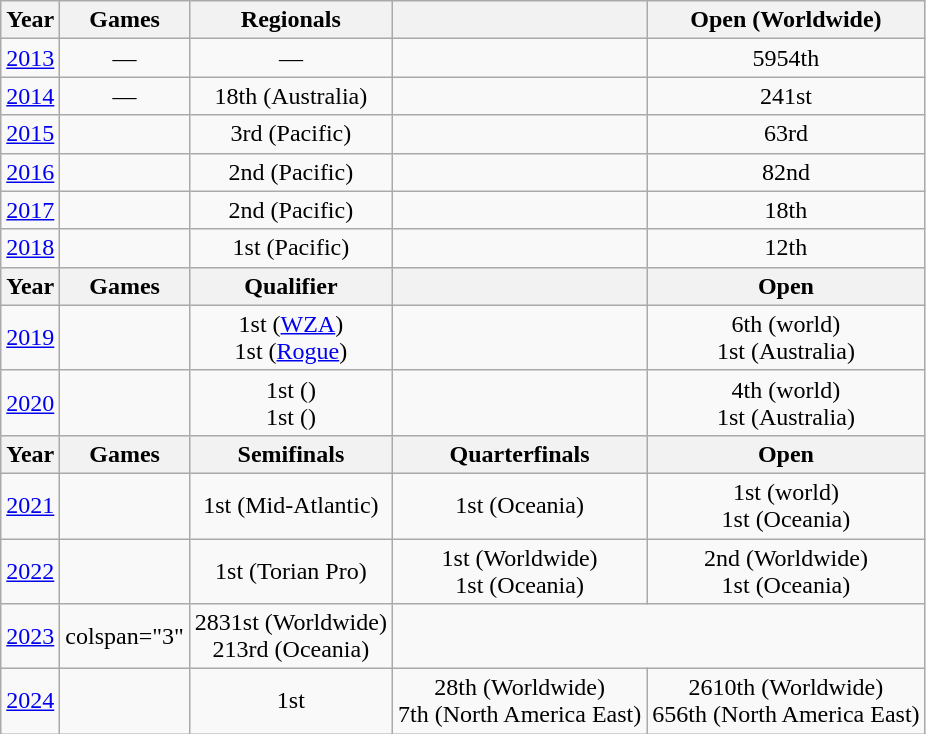<table class="wikitable" style="text-align:center">
<tr>
<th>Year</th>
<th>Games</th>
<th>Regionals</th>
<th></th>
<th>Open (Worldwide)</th>
</tr>
<tr>
<td><a href='#'>2013</a></td>
<td>—</td>
<td>—</td>
<td></td>
<td>5954th</td>
</tr>
<tr>
<td><a href='#'>2014</a></td>
<td>—</td>
<td>18th (Australia)</td>
<td></td>
<td>241st</td>
</tr>
<tr>
<td><a href='#'>2015</a></td>
<td></td>
<td>3rd (Pacific)</td>
<td></td>
<td>63rd</td>
</tr>
<tr>
<td><a href='#'>2016</a></td>
<td></td>
<td>2nd (Pacific)</td>
<td></td>
<td>82nd</td>
</tr>
<tr>
<td><a href='#'>2017</a></td>
<td></td>
<td>2nd (Pacific)</td>
<td></td>
<td>18th</td>
</tr>
<tr>
<td><a href='#'>2018</a></td>
<td></td>
<td>1st (Pacific)</td>
<td></td>
<td>12th</td>
</tr>
<tr>
<th>Year</th>
<th>Games</th>
<th>Qualifier</th>
<th></th>
<th>Open</th>
</tr>
<tr>
<td><a href='#'>2019</a></td>
<td></td>
<td>1st (<a href='#'>WZA</a>)<br>1st (<a href='#'>Rogue</a>)</td>
<td></td>
<td>6th (world)<br>1st (Australia)</td>
</tr>
<tr>
<td><a href='#'>2020</a></td>
<td></td>
<td>1st ()<br>1st ()</td>
<td></td>
<td>4th (world)<br>1st (Australia)</td>
</tr>
<tr>
<th>Year</th>
<th>Games</th>
<th>Semifinals</th>
<th>Quarterfinals</th>
<th>Open</th>
</tr>
<tr>
<td><a href='#'>2021</a></td>
<td></td>
<td>1st (Mid-Atlantic)</td>
<td>1st (Oceania)</td>
<td>1st (world)<br>1st (Oceania)</td>
</tr>
<tr>
<td><a href='#'>2022</a></td>
<td></td>
<td>1st (Torian Pro)</td>
<td>1st (Worldwide)<br>1st (Oceania)</td>
<td>2nd (Worldwide)<br>1st (Oceania)</td>
</tr>
<tr>
<td><a href='#'>2023</a></td>
<td>colspan="3" </td>
<td>2831st (Worldwide)<br>213rd (Oceania)</td>
</tr>
<tr>
<td><a href='#'>2024</a></td>
<td></td>
<td>1st</td>
<td>28th (Worldwide)<br>7th (North America East)</td>
<td>2610th (Worldwide)<br>656th (North America East)</td>
</tr>
</table>
